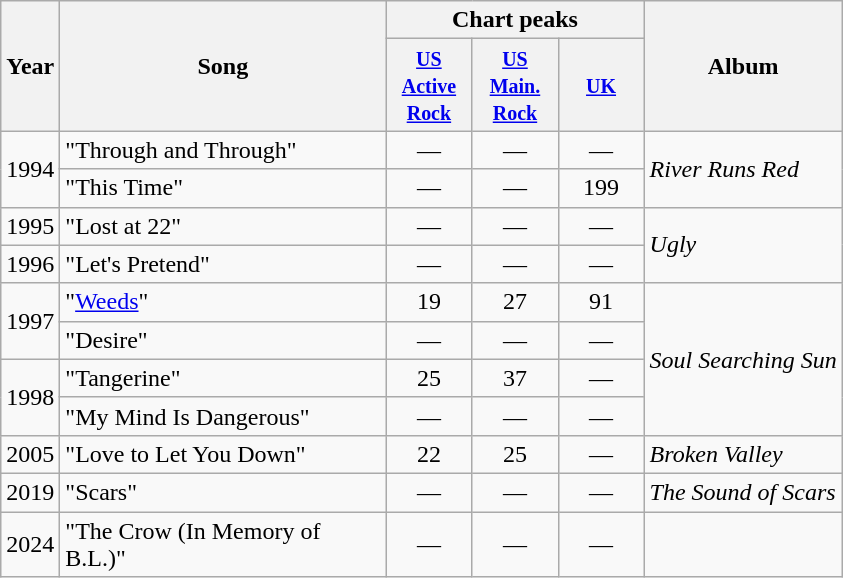<table class="wikitable">
<tr>
<th rowspan="2">Year</th>
<th rowspan="2" style="width:210px;">Song</th>
<th colspan="3">Chart peaks</th>
<th rowspan="2">Album</th>
</tr>
<tr>
<th style="width:50px;"><small><a href='#'>US Active Rock</a></small><br></th>
<th style="width:50px;"><small><a href='#'>US Main. Rock</a></small><br></th>
<th style="width:50px;"><small><a href='#'>UK</a></small><br></th>
</tr>
<tr>
<td rowspan="2">1994</td>
<td>"Through and Through"</td>
<td style="text-align:center;">—</td>
<td style="text-align:center;">—</td>
<td style="text-align:center;">—</td>
<td rowspan="2"><em>River Runs Red</em></td>
</tr>
<tr>
<td>"This Time"</td>
<td style="text-align:center;">—</td>
<td style="text-align:center;">—</td>
<td style="text-align:center;">199</td>
</tr>
<tr>
<td>1995</td>
<td>"Lost at 22"</td>
<td style="text-align:center;">—</td>
<td style="text-align:center;">—</td>
<td style="text-align:center;">—</td>
<td rowspan="2"><em>Ugly</em></td>
</tr>
<tr>
<td>1996</td>
<td>"Let's Pretend"</td>
<td style="text-align:center;">—</td>
<td style="text-align:center;">—</td>
<td style="text-align:center;">—</td>
</tr>
<tr>
<td rowspan="2">1997</td>
<td>"<a href='#'>Weeds</a>"</td>
<td style="text-align:center;">19</td>
<td style="text-align:center;">27</td>
<td style="text-align:center;">91</td>
<td rowspan="4"><em>Soul Searching Sun</em></td>
</tr>
<tr>
<td>"Desire"</td>
<td style="text-align:center;">—</td>
<td style="text-align:center;">—</td>
<td style="text-align:center;">—</td>
</tr>
<tr>
<td rowspan="2">1998</td>
<td>"Tangerine"</td>
<td style="text-align:center;">25</td>
<td style="text-align:center;">37</td>
<td style="text-align:center;">—</td>
</tr>
<tr>
<td>"My Mind Is Dangerous"</td>
<td style="text-align:center;">—</td>
<td style="text-align:center;">—</td>
<td style="text-align:center;">—</td>
</tr>
<tr>
<td>2005</td>
<td>"Love to Let You Down"</td>
<td style="text-align:center;">22</td>
<td style="text-align:center;">25</td>
<td style="text-align:center;">—</td>
<td><em>Broken Valley</em></td>
</tr>
<tr>
<td>2019</td>
<td>"Scars"</td>
<td style="text-align:center;">—</td>
<td style="text-align:center;">—</td>
<td style="text-align:center;">—</td>
<td><em>The Sound of Scars</em></td>
</tr>
<tr>
<td>2024</td>
<td>"The Crow (In Memory of B.L.)"</td>
<td style="text-align:center;">—</td>
<td style="text-align:center;">—</td>
<td style="text-align:center;">—</td>
<td></td>
</tr>
</table>
